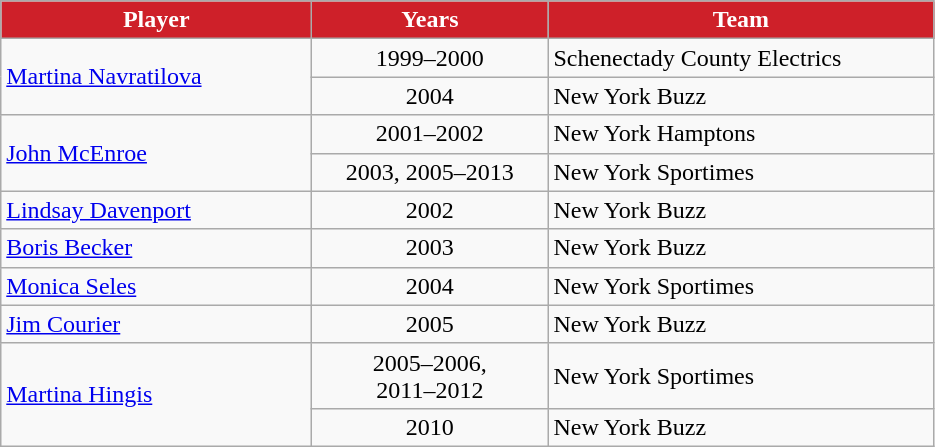<table class="wikitable" style="text-align:left">
<tr>
<th style="background:#CE2029; color:white" width="200px">Player</th>
<th style="background:#CE2029; color:white" width="150px">Years</th>
<th style="background:#CE2029; color:white" width="250px">Team</th>
</tr>
<tr>
<td rowspan="2"><a href='#'>Martina Navratilova</a></td>
<td align="center">1999–2000</td>
<td>Schenectady County Electrics</td>
</tr>
<tr>
<td align="center">2004</td>
<td>New York Buzz</td>
</tr>
<tr>
<td rowspan="2"><a href='#'>John McEnroe</a></td>
<td align="center">2001–2002</td>
<td>New York Hamptons</td>
</tr>
<tr>
<td align="center">2003, 2005–2013</td>
<td>New York Sportimes</td>
</tr>
<tr>
<td><a href='#'>Lindsay Davenport</a></td>
<td align="center">2002</td>
<td>New York Buzz</td>
</tr>
<tr>
<td><a href='#'>Boris Becker</a></td>
<td align="center">2003</td>
<td>New York Buzz</td>
</tr>
<tr>
<td><a href='#'>Monica Seles</a></td>
<td align="center">2004</td>
<td>New York Sportimes</td>
</tr>
<tr>
<td><a href='#'>Jim Courier</a></td>
<td align="center">2005</td>
<td>New York Buzz</td>
</tr>
<tr>
<td rowspan="2"><a href='#'>Martina Hingis</a></td>
<td align="center">2005–2006,<br>2011–2012</td>
<td>New York Sportimes</td>
</tr>
<tr>
<td align="center">2010</td>
<td>New York Buzz</td>
</tr>
</table>
